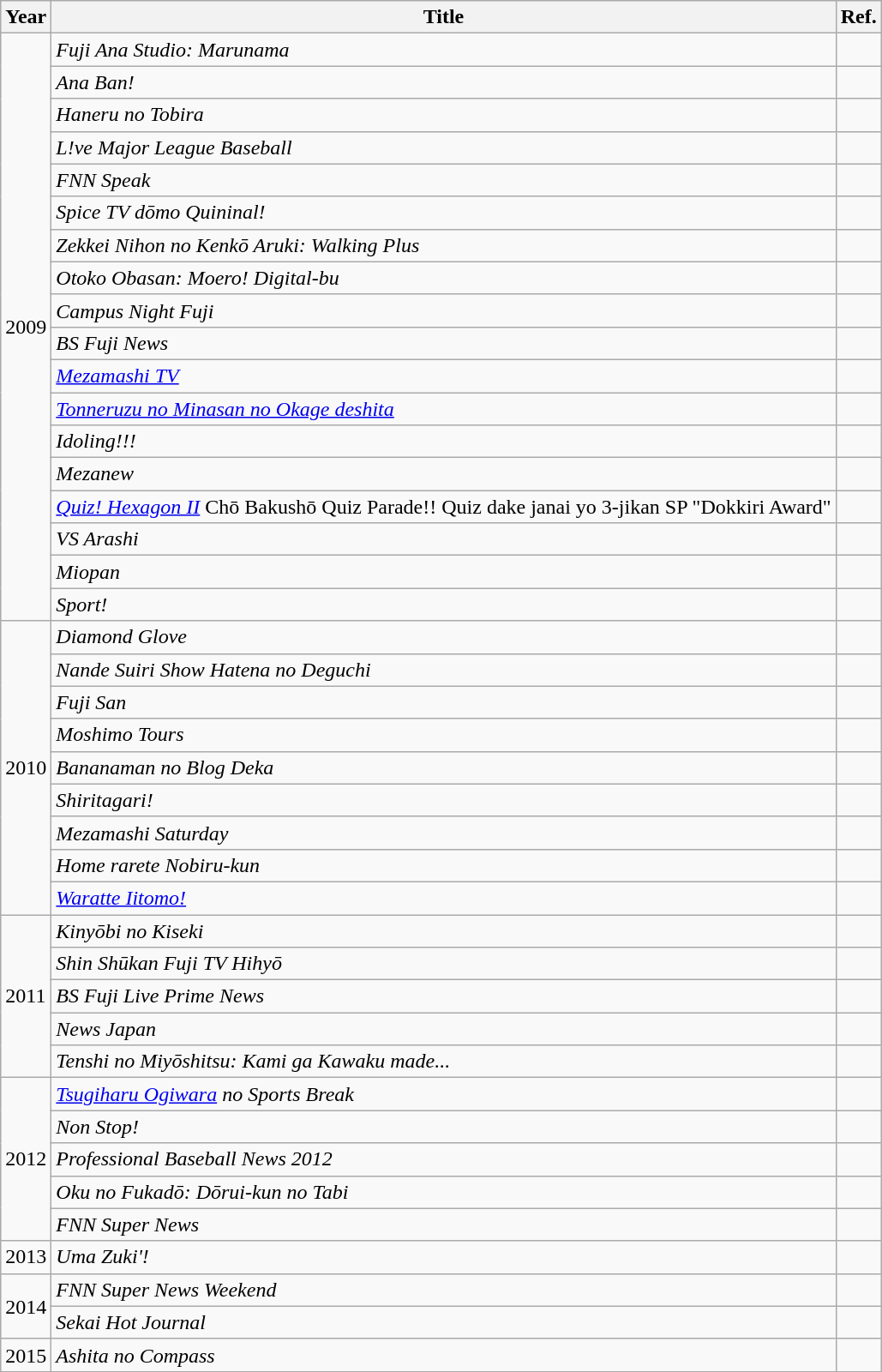<table class="wikitable">
<tr>
<th>Year</th>
<th>Title</th>
<th>Ref.</th>
</tr>
<tr>
<td rowspan="18">2009</td>
<td><em>Fuji Ana Studio: Marunama</em></td>
<td></td>
</tr>
<tr>
<td><em>Ana Ban!</em></td>
<td></td>
</tr>
<tr>
<td><em>Haneru no Tobira</em></td>
<td></td>
</tr>
<tr>
<td><em>L!ve Major League Baseball</em></td>
<td></td>
</tr>
<tr>
<td><em>FNN Speak</em></td>
<td></td>
</tr>
<tr>
<td><em>Spice TV dōmo Quininal!</em></td>
<td></td>
</tr>
<tr>
<td><em>Zekkei Nihon no Kenkō Aruki: Walking Plus</em></td>
<td></td>
</tr>
<tr>
<td><em>Otoko Obasan: Moero! Digital-bu</em></td>
<td></td>
</tr>
<tr>
<td><em>Campus Night Fuji</em></td>
<td></td>
</tr>
<tr>
<td><em>BS Fuji News</em></td>
<td></td>
</tr>
<tr>
<td><em><a href='#'>Mezamashi TV</a></em></td>
<td></td>
</tr>
<tr>
<td><em><a href='#'>Tonneruzu no Minasan no Okage deshita</a></em></td>
<td></td>
</tr>
<tr>
<td><em>Idoling!!!</em></td>
<td></td>
</tr>
<tr>
<td><em>Mezanew</em></td>
<td></td>
</tr>
<tr>
<td><em><a href='#'>Quiz! Hexagon II</a></em> Chō Bakushō Quiz Parade!! Quiz dake janai yo 3-jikan SP "Dokkiri Award"</td>
<td></td>
</tr>
<tr>
<td><em>VS Arashi</em></td>
<td></td>
</tr>
<tr>
<td><em>Miopan</em></td>
<td></td>
</tr>
<tr>
<td><em>Sport!</em></td>
<td></td>
</tr>
<tr>
<td rowspan="9">2010</td>
<td><em>Diamond Glove</em></td>
<td></td>
</tr>
<tr>
<td><em>Nande Suiri Show Hatena no Deguchi</em></td>
<td></td>
</tr>
<tr>
<td><em>Fuji San</em></td>
<td></td>
</tr>
<tr>
<td><em>Moshimo Tours</em></td>
<td></td>
</tr>
<tr>
<td><em>Bananaman no Blog Deka</em></td>
<td></td>
</tr>
<tr>
<td><em>Shiritagari!</em></td>
<td></td>
</tr>
<tr>
<td><em>Mezamashi Saturday</em></td>
<td></td>
</tr>
<tr>
<td><em>Home rarete Nobiru-kun</em></td>
<td></td>
</tr>
<tr>
<td><em><a href='#'>Waratte Iitomo!</a></em></td>
<td></td>
</tr>
<tr>
<td rowspan="5">2011</td>
<td><em>Kinyōbi no Kiseki</em></td>
<td></td>
</tr>
<tr>
<td><em>Shin Shūkan Fuji TV Hihyō</em></td>
<td></td>
</tr>
<tr>
<td><em>BS Fuji Live Prime News</em></td>
<td></td>
</tr>
<tr>
<td><em>News Japan</em></td>
<td></td>
</tr>
<tr>
<td><em>Tenshi no Miyōshitsu: Kami ga Kawaku made...</em></td>
<td></td>
</tr>
<tr>
<td rowspan="5">2012</td>
<td><em><a href='#'>Tsugiharu Ogiwara</a> no Sports Break</em></td>
<td></td>
</tr>
<tr>
<td><em>Non Stop!</em></td>
<td></td>
</tr>
<tr>
<td><em>Professional Baseball News 2012</em></td>
<td></td>
</tr>
<tr>
<td><em>Oku no Fukadō: Dōrui-kun no Tabi</em></td>
<td></td>
</tr>
<tr>
<td><em>FNN Super News</em></td>
<td></td>
</tr>
<tr>
<td>2013</td>
<td><em>Uma Zuki'!</em></td>
<td></td>
</tr>
<tr>
<td rowspan="2">2014</td>
<td><em>FNN Super News Weekend</em></td>
<td></td>
</tr>
<tr>
<td><em>Sekai Hot Journal</em></td>
<td></td>
</tr>
<tr>
<td>2015</td>
<td><em>Ashita no Compass</em></td>
<td></td>
</tr>
</table>
